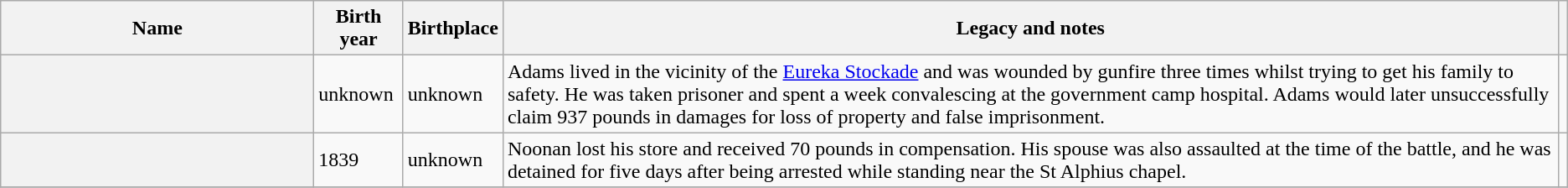<table class="wikitable sortable plainrowheaders">
<tr>
<th scope="col" width=20%>Name</th>
<th scope="col">Birth year</th>
<th scope="col">Birthplace</th>
<th scope="col" class="unsortable">Legacy and notes</th>
<th scope="col" class="unsortable"></th>
</tr>
<tr>
<th scope="row"></th>
<td>unknown</td>
<td>unknown</td>
<td>Adams lived in the vicinity of the <a href='#'>Eureka Stockade</a> and was wounded by gunfire three times whilst trying to get his family to safety. He was taken prisoner and spent a week convalescing at the government camp hospital. Adams would later unsuccessfully claim 937 pounds in damages for loss of property and false imprisonment.</td>
<td align="center"></td>
</tr>
<tr>
<th scope="row"></th>
<td>1839</td>
<td>unknown</td>
<td>Noonan lost his store and received 70 pounds in compensation. His spouse was also assaulted at the time of the battle, and he was detained for five days after being arrested while standing near the St Alphius chapel.</td>
<td align="center"></td>
</tr>
<tr>
</tr>
</table>
